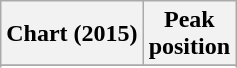<table class="wikitable sortable plainrowheaders">
<tr>
<th align="left">Chart (2015)</th>
<th align="left">Peak<br>position</th>
</tr>
<tr>
</tr>
<tr>
</tr>
</table>
